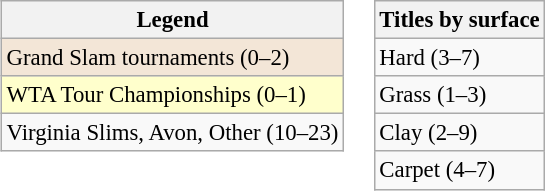<table>
<tr valign=top>
<td><br><table class=wikitable style=font-size:95%>
<tr>
<th>Legend</th>
</tr>
<tr>
<td bgcolor=#f3e6d7>Grand Slam tournaments (0–2)</td>
</tr>
<tr>
<td bgcolor=#ffffcc>WTA Tour Championships (0–1)</td>
</tr>
<tr>
<td>Virginia Slims, Avon, Other (10–23)</td>
</tr>
</table>
</td>
<td><br><table class=wikitable style=font-size:95%>
<tr>
<th>Titles by surface</th>
</tr>
<tr>
<td>Hard (3–7)</td>
</tr>
<tr>
<td>Grass (1–3)</td>
</tr>
<tr>
<td>Clay (2–9)</td>
</tr>
<tr>
<td>Carpet (4–7)</td>
</tr>
</table>
</td>
</tr>
</table>
